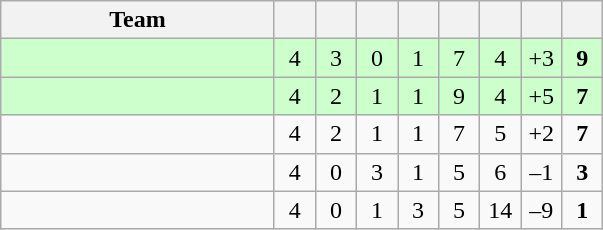<table class="wikitable" style="text-align: center;">
<tr>
<th width="175">Team</th>
<th width="20"></th>
<th width="20"></th>
<th width="20"></th>
<th width="20"></th>
<th width="20"></th>
<th width="20"></th>
<th width="20"></th>
<th width="20"><strong></strong></th>
</tr>
<tr bgcolor=#cfc>
<td align=left></td>
<td>4</td>
<td>3</td>
<td>0</td>
<td>1</td>
<td>7</td>
<td>4</td>
<td>+3</td>
<td><strong>9</strong></td>
</tr>
<tr bgcolor=#cfc>
<td align=left></td>
<td>4</td>
<td>2</td>
<td>1</td>
<td>1</td>
<td>9</td>
<td>4</td>
<td>+5</td>
<td><strong>7</strong></td>
</tr>
<tr>
<td align=left></td>
<td>4</td>
<td>2</td>
<td>1</td>
<td>1</td>
<td>7</td>
<td>5</td>
<td>+2</td>
<td><strong>7</strong></td>
</tr>
<tr>
<td align=left></td>
<td>4</td>
<td>0</td>
<td>3</td>
<td>1</td>
<td>5</td>
<td>6</td>
<td>–1</td>
<td><strong>3</strong></td>
</tr>
<tr>
<td align=left></td>
<td>4</td>
<td>0</td>
<td>1</td>
<td>3</td>
<td>5</td>
<td>14</td>
<td>–9</td>
<td><strong>1</strong></td>
</tr>
</table>
